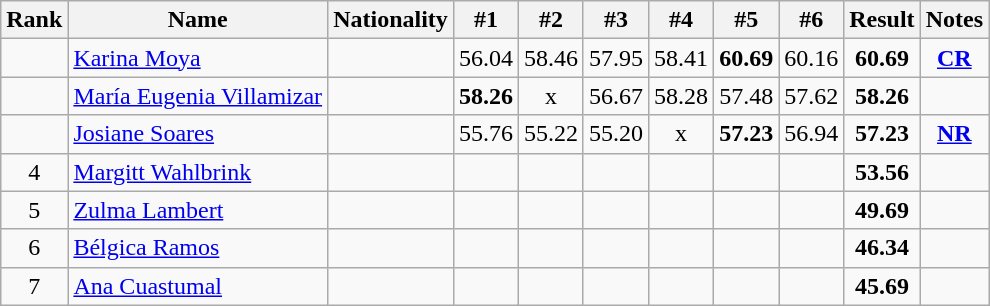<table class="wikitable sortable" style="text-align:center">
<tr>
<th>Rank</th>
<th>Name</th>
<th>Nationality</th>
<th>#1</th>
<th>#2</th>
<th>#3</th>
<th>#4</th>
<th>#5</th>
<th>#6</th>
<th>Result</th>
<th>Notes</th>
</tr>
<tr>
<td></td>
<td align=left><a href='#'>Karina Moya</a></td>
<td align=left></td>
<td>56.04</td>
<td>58.46</td>
<td>57.95</td>
<td>58.41</td>
<td><strong>60.69</strong></td>
<td>60.16</td>
<td><strong>60.69</strong></td>
<td><strong><a href='#'>CR</a></strong></td>
</tr>
<tr>
<td></td>
<td align=left><a href='#'>María Eugenia Villamizar</a></td>
<td align=left></td>
<td><strong>58.26</strong></td>
<td>x</td>
<td>56.67</td>
<td>58.28</td>
<td>57.48</td>
<td>57.62</td>
<td><strong>58.26</strong></td>
<td></td>
</tr>
<tr>
<td></td>
<td align=left><a href='#'>Josiane Soares</a></td>
<td align=left></td>
<td>55.76</td>
<td>55.22</td>
<td>55.20</td>
<td>x</td>
<td><strong>57.23</strong></td>
<td>56.94</td>
<td><strong>57.23</strong></td>
<td><strong><a href='#'>NR</a></strong></td>
</tr>
<tr>
<td>4</td>
<td align=left><a href='#'>Margitt Wahlbrink</a></td>
<td align=left></td>
<td></td>
<td></td>
<td></td>
<td></td>
<td></td>
<td></td>
<td><strong>53.56</strong></td>
<td></td>
</tr>
<tr>
<td>5</td>
<td align=left><a href='#'>Zulma Lambert</a></td>
<td align=left></td>
<td></td>
<td></td>
<td></td>
<td></td>
<td></td>
<td></td>
<td><strong>49.69</strong></td>
<td></td>
</tr>
<tr>
<td>6</td>
<td align=left><a href='#'>Bélgica Ramos</a></td>
<td align=left></td>
<td></td>
<td></td>
<td></td>
<td></td>
<td></td>
<td></td>
<td><strong>46.34</strong></td>
<td></td>
</tr>
<tr>
<td>7</td>
<td align=left><a href='#'>Ana Cuastumal</a></td>
<td align=left></td>
<td></td>
<td></td>
<td></td>
<td></td>
<td></td>
<td></td>
<td><strong>45.69</strong></td>
<td></td>
</tr>
</table>
